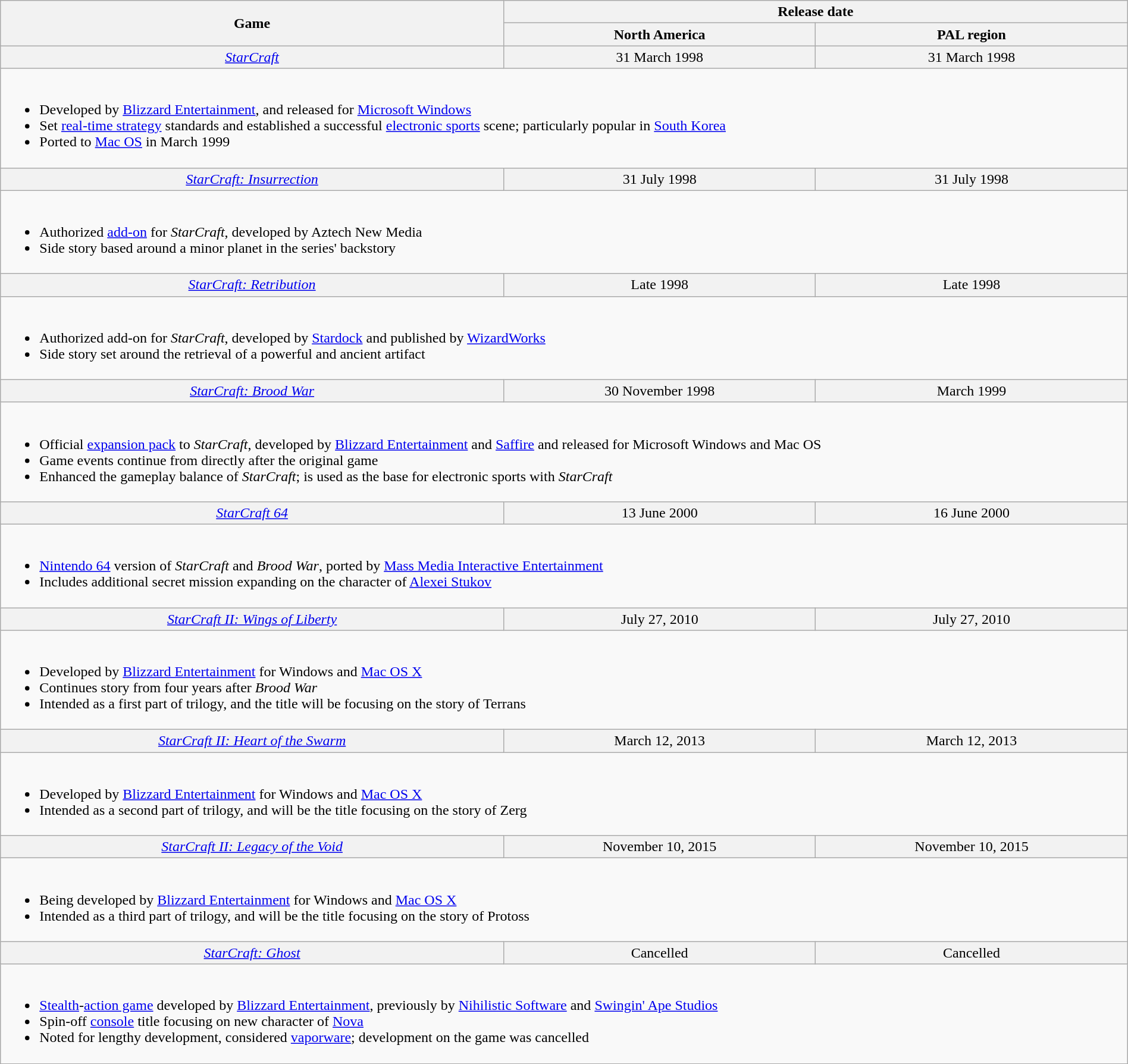<table class="wikitable" width="100%">
<tr style="text-align: center;">
<th rowspan="2">Game</th>
<th colspan="3">Release date</th>
</tr>
<tr>
<th>North America</th>
<th>PAL region</th>
</tr>
<tr bgcolor="#F2F2F2" align="center">
<td><em><a href='#'>StarCraft</a></em></td>
<td>31 March 1998</td>
<td>31 March 1998</td>
</tr>
<tr>
<td colspan="5" style="border: none; vertical-align: top;"><br><ul><li>Developed by <a href='#'>Blizzard Entertainment</a>, and released for <a href='#'>Microsoft Windows</a></li><li>Set <a href='#'>real-time strategy</a> standards and established a successful <a href='#'>electronic sports</a> scene; particularly popular in <a href='#'>South Korea</a></li><li>Ported to <a href='#'>Mac OS</a> in March 1999</li></ul></td>
</tr>
<tr bgcolor="#F2F2F2" align="center">
<td><em><a href='#'>StarCraft: Insurrection</a></em></td>
<td>31 July 1998</td>
<td>31 July 1998</td>
</tr>
<tr>
<td colspan="5" style="border: none; vertical-align: top;"><br><ul><li>Authorized <a href='#'>add-on</a> for <em>StarCraft</em>, developed by Aztech New Media</li><li>Side story based around a minor planet in the series' backstory</li></ul></td>
</tr>
<tr bgcolor="#F2F2F2" align="center">
<td><em><a href='#'>StarCraft: Retribution</a></em></td>
<td>Late 1998</td>
<td>Late 1998</td>
</tr>
<tr>
<td colspan="5" style="border: none; vertical-align: top;"><br><ul><li>Authorized add-on for <em>StarCraft</em>, developed by <a href='#'>Stardock</a> and published by <a href='#'>WizardWorks</a></li><li>Side story set around the retrieval of a powerful and ancient artifact</li></ul></td>
</tr>
<tr bgcolor="#F2F2F2" align="center">
<td><em><a href='#'>StarCraft: Brood War</a></em></td>
<td>30 November 1998</td>
<td>March 1999</td>
</tr>
<tr>
<td colspan="5" style="border: none; vertical-align: top;"><br><ul><li>Official <a href='#'>expansion pack</a> to <em>StarCraft</em>, developed by <a href='#'>Blizzard Entertainment</a> and <a href='#'>Saffire</a> and released for Microsoft Windows and Mac OS</li><li>Game events continue from directly after the original game</li><li>Enhanced the gameplay balance of <em>StarCraft</em>; is used as the base for electronic sports with <em>StarCraft</em></li></ul></td>
</tr>
<tr bgcolor="#F2F2F2" align="center">
<td><em><a href='#'>StarCraft 64</a></em></td>
<td>13 June 2000</td>
<td>16 June 2000</td>
</tr>
<tr>
<td colspan="5" style="border: none; vertical-align: top;"><br><ul><li><a href='#'>Nintendo 64</a> version of <em>StarCraft</em> and <em>Brood War</em>, ported by <a href='#'>Mass Media Interactive Entertainment</a></li><li>Includes additional secret mission expanding on the character of <a href='#'>Alexei Stukov</a></li></ul></td>
</tr>
<tr bgcolor="#F2F2F2" align="center">
<td><em><a href='#'>StarCraft II: Wings of Liberty</a></em></td>
<td>July 27, 2010</td>
<td>July 27, 2010</td>
</tr>
<tr>
<td colspan="5" style="border: none; vertical-align: top;"><br><ul><li>Developed by <a href='#'>Blizzard Entertainment</a> for Windows and <a href='#'>Mac OS X</a></li><li>Continues story from four years after <em>Brood War</em></li><li>Intended as a first part of trilogy, and the title will be focusing on the story of Terrans</li></ul></td>
</tr>
<tr bgcolor="#F2F2F2" align="center">
<td><em><a href='#'>StarCraft II: Heart of the Swarm</a></em></td>
<td>March 12, 2013</td>
<td>March 12, 2013</td>
</tr>
<tr>
<td colspan="5" style="border: none; vertical-align: top;"><br><ul><li>Developed by <a href='#'>Blizzard Entertainment</a> for Windows and <a href='#'>Mac OS X</a></li><li>Intended as a second part of trilogy, and will be the title focusing on the story of Zerg</li></ul></td>
</tr>
<tr bgcolor="#F2F2F2" align="center">
<td><em><a href='#'>StarCraft II: Legacy of the Void</a></em></td>
<td>November 10, 2015</td>
<td>November 10, 2015</td>
</tr>
<tr>
<td colspan="5" style="border: none; vertical-align: top;"><br><ul><li>Being developed by <a href='#'>Blizzard Entertainment</a> for Windows and <a href='#'>Mac OS X</a></li><li>Intended as a third part of trilogy, and will be the title focusing on the story of Protoss</li></ul></td>
</tr>
<tr bgcolor="#F2F2F2" align="center">
<td><em><a href='#'>StarCraft: Ghost</a></em></td>
<td>Cancelled</td>
<td>Cancelled</td>
</tr>
<tr>
<td colspan="5" style="border: none; vertical-align: top;"><br><ul><li><a href='#'>Stealth</a>-<a href='#'>action game</a> developed by <a href='#'>Blizzard Entertainment</a>, previously by <a href='#'>Nihilistic Software</a> and <a href='#'>Swingin' Ape Studios</a></li><li>Spin-off <a href='#'>console</a> title focusing on new character of <a href='#'>Nova</a></li><li>Noted for lengthy development, considered <a href='#'>vaporware</a>; development on the game was cancelled</li></ul></td>
</tr>
</table>
